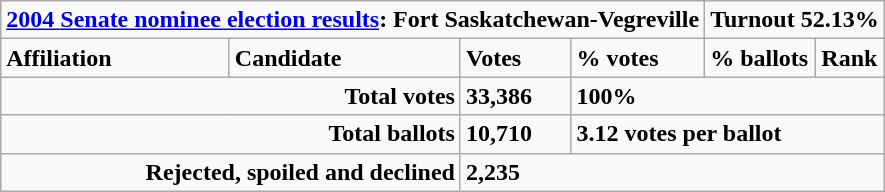<table class="wikitable">
<tr>
<td colspan="5" align=center><strong><a href='#'>2004 Senate nominee election results</a>: Fort Saskatchewan-Vegreville</strong></td>
<td colspan="2"><strong>Turnout 52.13%</strong></td>
</tr>
<tr>
<td colspan="2"><strong>Affiliation</strong></td>
<td><strong>Candidate</strong></td>
<td><strong>Votes</strong></td>
<td><strong>% votes</strong></td>
<td><strong>% ballots</strong></td>
<td><strong>Rank</strong><br>








</td>
</tr>
<tr>
<td colspan="3" align="right"><strong>Total votes</strong></td>
<td><strong>33,386</strong></td>
<td colspan="3"><strong>100%</strong></td>
</tr>
<tr>
<td colspan="3" align="right"><strong>Total ballots</strong></td>
<td><strong>10,710</strong></td>
<td colspan="3"><strong>3.12 votes per ballot</strong></td>
</tr>
<tr>
<td colspan="3" align="right"><strong>Rejected, spoiled and declined</strong></td>
<td colspan="4"><strong>2,235</strong></td>
</tr>
</table>
